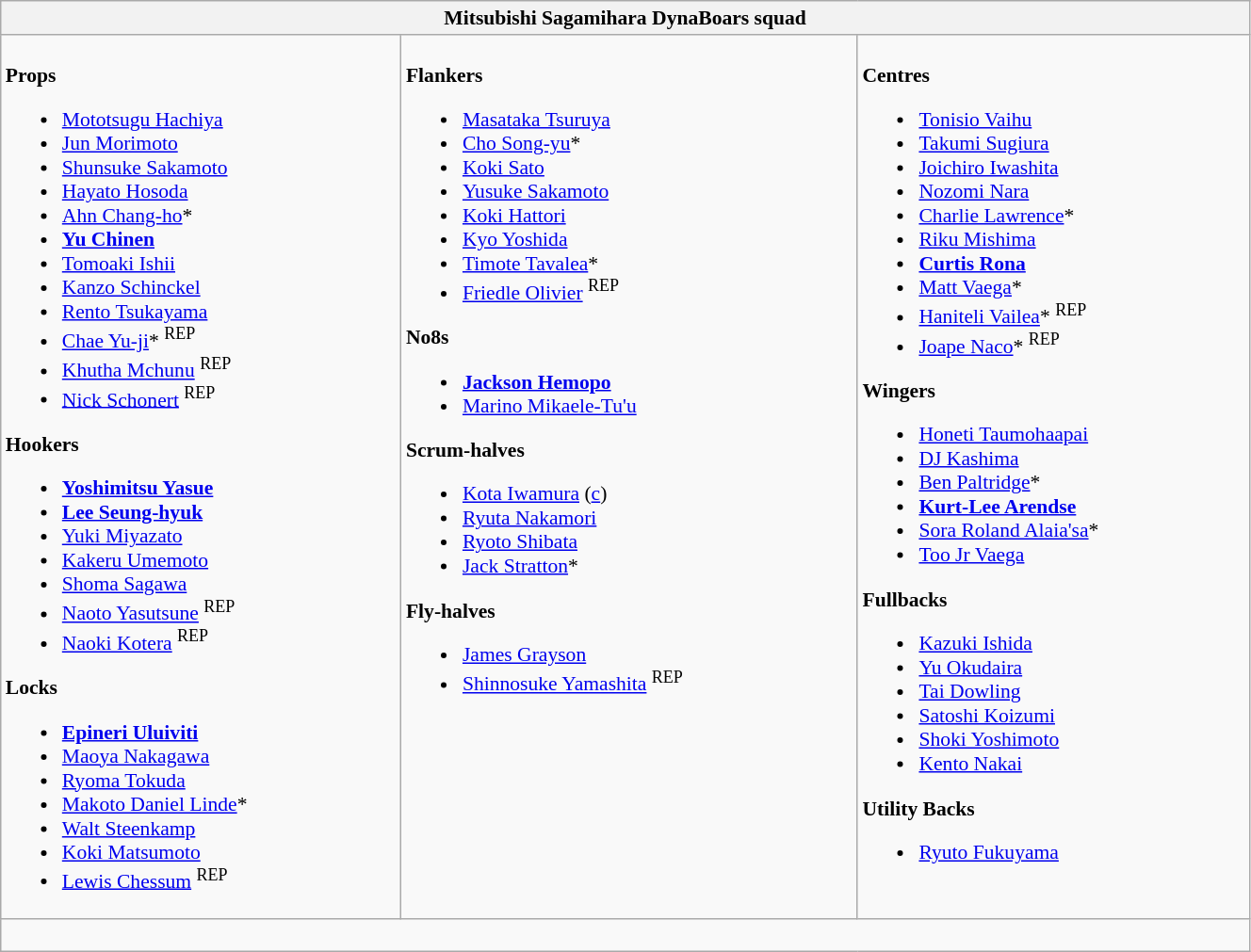<table class="wikitable" style="text-align:left; font-size:90%; width:70%">
<tr>
<th colspan="100">Mitsubishi Sagamihara DynaBoars squad</th>
</tr>
<tr valign="top">
<td><br><strong>Props</strong><ul><li> <a href='#'>Mototsugu Hachiya</a></li><li> <a href='#'>Jun Morimoto</a></li><li> <a href='#'>Shunsuke Sakamoto</a></li><li> <a href='#'>Hayato Hosoda</a></li><li> <a href='#'>Ahn Chang-ho</a>*</li><li> <strong><a href='#'>Yu Chinen</a></strong></li><li> <a href='#'>Tomoaki Ishii</a></li><li> <a href='#'>Kanzo Schinckel</a></li><li> <a href='#'>Rento Tsukayama</a></li><li> <a href='#'>Chae Yu-ji</a>* <sup>REP</sup></li><li> <a href='#'>Khutha Mchunu</a> <sup>REP</sup></li><li> <a href='#'>Nick Schonert</a> <sup>REP</sup></li></ul><strong>Hookers</strong><ul><li> <strong><a href='#'>Yoshimitsu Yasue</a></strong></li><li> <strong><a href='#'>Lee Seung-hyuk</a></strong></li><li> <a href='#'>Yuki Miyazato</a></li><li> <a href='#'>Kakeru Umemoto</a></li><li> <a href='#'>Shoma Sagawa</a></li><li> <a href='#'>Naoto Yasutsune</a> <sup>REP</sup></li><li> <a href='#'>Naoki Kotera</a> <sup>REP</sup></li></ul><strong>Locks</strong><ul><li> <strong><a href='#'>Epineri Uluiviti</a></strong></li><li> <a href='#'>Maoya Nakagawa</a></li><li> <a href='#'>Ryoma Tokuda</a></li><li> <a href='#'>Makoto Daniel Linde</a>*</li><li> <a href='#'>Walt Steenkamp</a></li><li> <a href='#'>Koki Matsumoto</a></li><li> <a href='#'>Lewis Chessum</a> <sup>REP</sup></li></ul></td>
<td><br><strong>Flankers</strong><ul><li> <a href='#'>Masataka Tsuruya</a></li><li> <a href='#'>Cho Song-yu</a>*</li><li> <a href='#'>Koki Sato</a></li><li> <a href='#'>Yusuke Sakamoto</a></li><li> <a href='#'>Koki Hattori</a></li><li> <a href='#'>Kyo Yoshida</a></li><li> <a href='#'>Timote Tavalea</a>*</li><li> <a href='#'>Friedle Olivier</a> <sup>REP</sup></li></ul><strong>No8s</strong><ul><li> <strong><a href='#'>Jackson Hemopo</a></strong></li><li> <a href='#'>Marino Mikaele-Tu'u</a></li></ul><strong>Scrum-halves</strong><ul><li> <a href='#'>Kota Iwamura</a> (<a href='#'>c</a>)</li><li> <a href='#'>Ryuta Nakamori</a></li><li> <a href='#'>Ryoto Shibata</a></li><li> <a href='#'>Jack Stratton</a>*</li></ul><strong>Fly-halves</strong><ul><li> <a href='#'>James Grayson</a></li><li> <a href='#'>Shinnosuke Yamashita</a> <sup>REP</sup></li></ul></td>
<td><br><strong>Centres</strong><ul><li> <a href='#'>Tonisio Vaihu</a></li><li> <a href='#'>Takumi Sugiura</a></li><li> <a href='#'>Joichiro Iwashita</a></li><li> <a href='#'>Nozomi Nara</a></li><li> <a href='#'>Charlie Lawrence</a>*</li><li> <a href='#'>Riku Mishima</a></li><li> <strong><a href='#'>Curtis Rona</a></strong></li><li> <a href='#'>Matt Vaega</a>*</li><li> <a href='#'>Haniteli Vailea</a>* <sup>REP</sup></li><li> <a href='#'>Joape Naco</a>* <sup>REP</sup></li></ul><strong>Wingers</strong><ul><li> <a href='#'>Honeti Taumohaapai</a></li><li> <a href='#'>DJ Kashima</a></li><li> <a href='#'>Ben Paltridge</a>*</li><li> <strong><a href='#'>Kurt-Lee Arendse</a></strong></li><li> <a href='#'>Sora Roland Alaia'sa</a>*</li><li> <a href='#'>Too Jr Vaega</a></li></ul><strong>Fullbacks</strong><ul><li> <a href='#'>Kazuki Ishida</a></li><li> <a href='#'>Yu Okudaira</a></li><li> <a href='#'>Tai Dowling</a></li><li> <a href='#'>Satoshi Koizumi</a></li><li> <a href='#'>Shoki Yoshimoto</a></li><li> <a href='#'>Kento Nakai</a></li></ul><strong>Utility Backs</strong><ul><li> <a href='#'>Ryuto Fukuyama</a></li></ul></td>
</tr>
<tr>
<td colspan="100%" style="text-align:center;"><br></td>
</tr>
</table>
